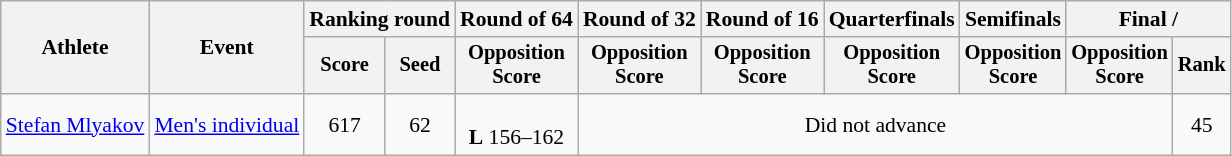<table class="wikitable" style="font-size:90%">
<tr>
<th rowspan=2>Athlete</th>
<th rowspan=2>Event</th>
<th colspan="2">Ranking round</th>
<th>Round of 64</th>
<th>Round of 32</th>
<th>Round of 16</th>
<th>Quarterfinals</th>
<th>Semifinals</th>
<th colspan="2">Final / </th>
</tr>
<tr style="font-size:95%">
<th>Score</th>
<th>Seed</th>
<th>Opposition<br>Score</th>
<th>Opposition<br>Score</th>
<th>Opposition<br>Score</th>
<th>Opposition<br>Score</th>
<th>Opposition<br>Score</th>
<th>Opposition<br>Score</th>
<th>Rank</th>
</tr>
<tr align=center>
<td align=left><a href='#'>Stefan Mlyakov</a></td>
<td><a href='#'>Men's individual</a></td>
<td>617</td>
<td>62</td>
<td><br><strong>L</strong> 156–162</td>
<td colspan=5>Did not advance</td>
<td>45</td>
</tr>
</table>
